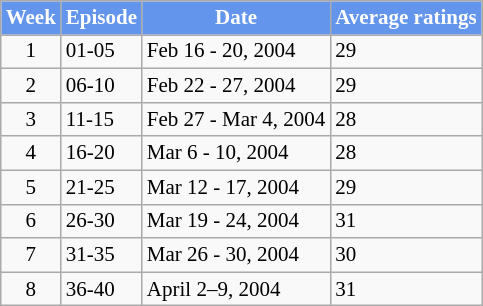<table class="wikitable" style="font-size: 14px;">
<tr style="background:cornflowerblue; color:white" align=center>
<td><strong>Week</strong></td>
<td><strong>Episode</strong></td>
<td><strong>Date</strong></td>
<td><strong>Average ratings</strong></td>
</tr>
<tr>
<td align=center>1</td>
<td>01-05</td>
<td>Feb 16 - 20, 2004</td>
<td>29</td>
</tr>
<tr>
<td align=center>2</td>
<td>06-10</td>
<td>Feb 22 - 27, 2004</td>
<td>29</td>
</tr>
<tr>
<td align=center>3</td>
<td>11-15</td>
<td>Feb 27 - Mar 4, 2004</td>
<td>28</td>
</tr>
<tr>
<td align=center>4</td>
<td>16-20</td>
<td>Mar 6 - 10, 2004</td>
<td>28</td>
</tr>
<tr>
<td align=center>5</td>
<td>21-25</td>
<td>Mar 12 - 17, 2004</td>
<td>29</td>
</tr>
<tr>
<td align=center>6</td>
<td>26-30</td>
<td>Mar 19 - 24, 2004</td>
<td>31</td>
</tr>
<tr>
<td align=center>7</td>
<td>31-35</td>
<td>Mar 26 - 30, 2004</td>
<td>30</td>
</tr>
<tr>
<td align=center>8</td>
<td>36-40</td>
<td>April 2–9, 2004</td>
<td>31</td>
</tr>
</table>
